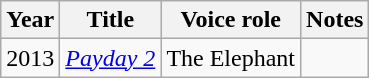<table class="wikitable sortable">
<tr>
<th>Year</th>
<th>Title</th>
<th>Voice role</th>
<th>Notes</th>
</tr>
<tr>
<td>2013</td>
<td><em><a href='#'>Payday 2</a></em></td>
<td>The Elephant</td>
<td></td>
</tr>
</table>
